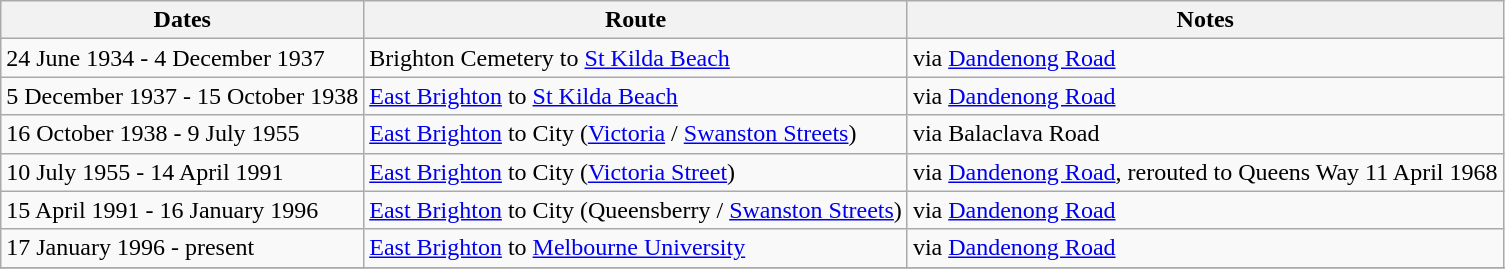<table class="wikitable sortable">
<tr>
<th>Dates</th>
<th>Route</th>
<th>Notes</th>
</tr>
<tr>
<td>24 June 1934 - 4 December 1937</td>
<td>Brighton Cemetery to <a href='#'>St Kilda Beach</a></td>
<td>via <a href='#'>Dandenong Road</a></td>
</tr>
<tr>
<td>5 December 1937 - 15 October 1938</td>
<td><a href='#'>East Brighton</a> to <a href='#'>St Kilda Beach</a></td>
<td>via <a href='#'>Dandenong Road</a></td>
</tr>
<tr>
<td>16 October 1938 - 9 July 1955</td>
<td><a href='#'>East Brighton</a> to City (<a href='#'>Victoria</a> / <a href='#'>Swanston Streets</a>)</td>
<td>via Balaclava Road</td>
</tr>
<tr>
<td>10 July 1955 - 14 April 1991</td>
<td><a href='#'>East Brighton</a> to City (<a href='#'>Victoria Street</a>)</td>
<td>via <a href='#'>Dandenong Road</a>, rerouted to Queens Way 11 April 1968</td>
</tr>
<tr>
<td>15 April 1991 - 16 January 1996</td>
<td><a href='#'>East Brighton</a> to City (Queensberry / <a href='#'>Swanston Streets</a>)</td>
<td>via <a href='#'>Dandenong Road</a></td>
</tr>
<tr>
<td>17 January 1996 - present</td>
<td><a href='#'>East Brighton</a> to <a href='#'>Melbourne University</a></td>
<td>via <a href='#'>Dandenong Road</a></td>
</tr>
<tr>
</tr>
</table>
